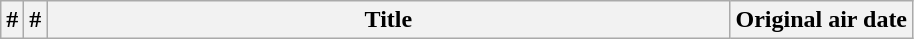<table class="wikitable plainrowheaders">
<tr>
<th>#</th>
<th>#</th>
<th style="width:28em;">Title</th>
<th>Original air date<br>











</th>
</tr>
</table>
